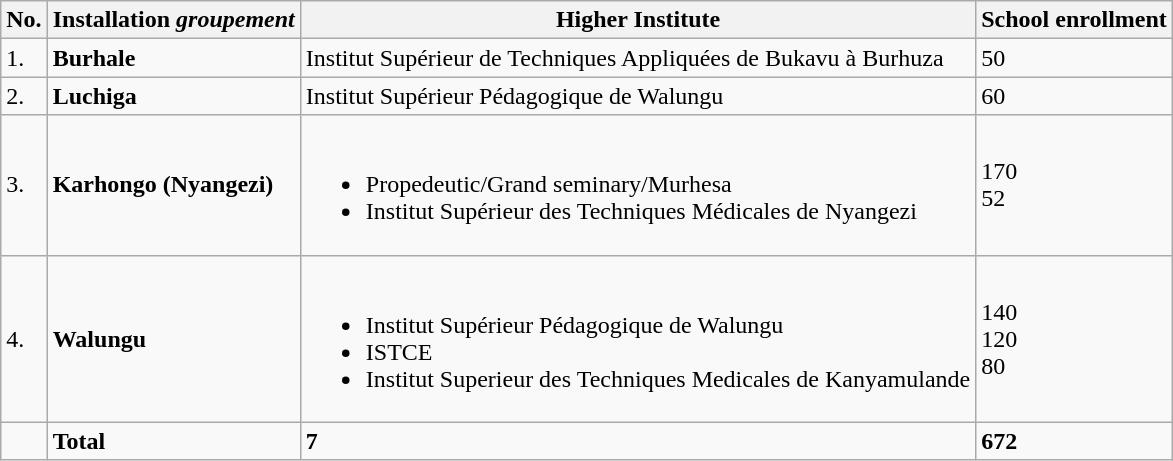<table class="wikitable">
<tr>
<th>No.</th>
<th>Installation <em>groupement</em></th>
<th>Higher Institute</th>
<th>School enrollment</th>
</tr>
<tr>
<td>1.</td>
<td><strong>Burhale</strong></td>
<td>Institut Supérieur de Techniques Appliquées de Bukavu à Burhuza</td>
<td>50</td>
</tr>
<tr>
<td>2.</td>
<td><strong>Luchiga</strong></td>
<td>Institut Supérieur Pédagogique de Walungu</td>
<td>60</td>
</tr>
<tr>
<td>3.</td>
<td><strong>Karhongo (Nyangezi)</strong></td>
<td><br><ul><li>Propedeutic/Grand seminary/Murhesa</li><li>Institut Supérieur des Techniques Médicales de Nyangezi</li></ul></td>
<td>170<br>52</td>
</tr>
<tr>
<td>4.</td>
<td><strong>Walungu</strong></td>
<td><br><ul><li>Institut Supérieur Pédagogique de Walungu</li><li>ISTCE</li><li>Institut Superieur des Techniques Medicales de Kanyamulande</li></ul></td>
<td>140<br>120<br>80</td>
</tr>
<tr>
<td rowspan="2"></td>
<td rowspan="2"><strong>Total</strong></td>
<td rowspan="2"><strong>7</strong></td>
<td rowspan="2"><strong>672</strong></td>
</tr>
</table>
